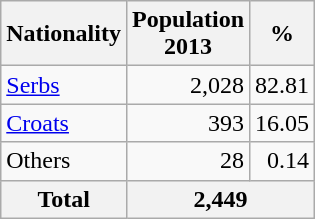<table class="wikitable sortable">
<tr>
<th>Nationality</th>
<th>Population<br>2013</th>
<th>%</th>
</tr>
<tr>
<td><a href='#'>Serbs</a></td>
<td align="right">2,028</td>
<td align="right">82.81</td>
</tr>
<tr>
<td><a href='#'>Croats</a></td>
<td align="right">393</td>
<td align="right">16.05</td>
</tr>
<tr>
<td>Others</td>
<td align="right">28</td>
<td align="right">0.14</td>
</tr>
<tr>
<th><strong>Total</strong></th>
<th align="right" colspan=2>2,449</th>
</tr>
</table>
